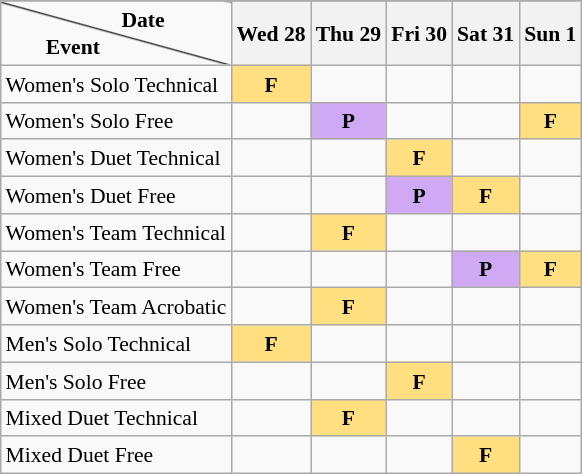<table class="wikitable" style="margin:0.5em auto; font-size:90%; line-height:1.25em;">
<tr align="center">
</tr>
<tr>
<th style=" background: linear-gradient(to top right, rgba(0,0,0,0) 0%, rgba(0,0,0,0) calc(50% - 0.8px), rgba(0,0,0,1) 50%, rgba(0,0,0,0) calc(50% + 0.8px), rgba(0,0,0,0) 100%);">          Date<br>Event                </th>
<th>Wed 28</th>
<th>Thu 29</th>
<th>Fri 30</th>
<th>Sat 31</th>
<th>Sun 1</th>
</tr>
<tr>
<td align="left">Women's Solo Technical</td>
<td align="center" bgcolor="#FFDF80"><strong>F</strong></td>
<td></td>
<td></td>
<td></td>
<td></td>
</tr>
<tr>
<td align="left">Women's Solo Free</td>
<td></td>
<td align="center" bgcolor="#D0A9F5"><strong>P</strong></td>
<td></td>
<td></td>
<td align="center" bgcolor="#FFDF80"><strong>F</strong></td>
</tr>
<tr>
<td align="left">Women's Duet Technical</td>
<td></td>
<td></td>
<td align="center" bgcolor="#FFDF80"><strong>F</strong></td>
<td></td>
<td></td>
</tr>
<tr>
<td align="left">Women's Duet Free</td>
<td></td>
<td></td>
<td align="center" bgcolor="#D0A9F5"><strong>P</strong></td>
<td align="center" bgcolor="#FFDF80"><strong>F</strong></td>
<td></td>
</tr>
<tr>
<td align="left">Women's Team Technical</td>
<td></td>
<td align="center" bgcolor="#FFDF80"><strong>F</strong></td>
<td></td>
<td></td>
<td></td>
</tr>
<tr>
<td align="left">Women's Team Free</td>
<td></td>
<td></td>
<td></td>
<td align="center" bgcolor="#D0A9F5"><strong>P</strong></td>
<td align="center" bgcolor="#FFDF80"><strong>F</strong></td>
</tr>
<tr>
<td align="left">Women's Team Acrobatic</td>
<td></td>
<td align="center" bgcolor="#FFDF80"><strong>F</strong></td>
<td></td>
<td></td>
<td></td>
</tr>
<tr>
<td align="left">Men's Solo Technical</td>
<td align="center" bgcolor="#FFDF80"><strong>F</strong></td>
<td></td>
<td></td>
<td></td>
<td></td>
</tr>
<tr>
<td align="left">Men's Solo Free</td>
<td></td>
<td></td>
<td align="center" bgcolor="#FFDF80"><strong>F</strong></td>
<td></td>
<td></td>
</tr>
<tr>
<td align="left">Mixed Duet Technical</td>
<td></td>
<td align="center" bgcolor="#FFDF80"><strong>F</strong></td>
<td></td>
<td></td>
<td></td>
</tr>
<tr>
<td align="left">Mixed Duet Free</td>
<td></td>
<td></td>
<td></td>
<td align="center" bgcolor="#FFDF80"><strong>F</strong></td>
<td></td>
</tr>
</table>
